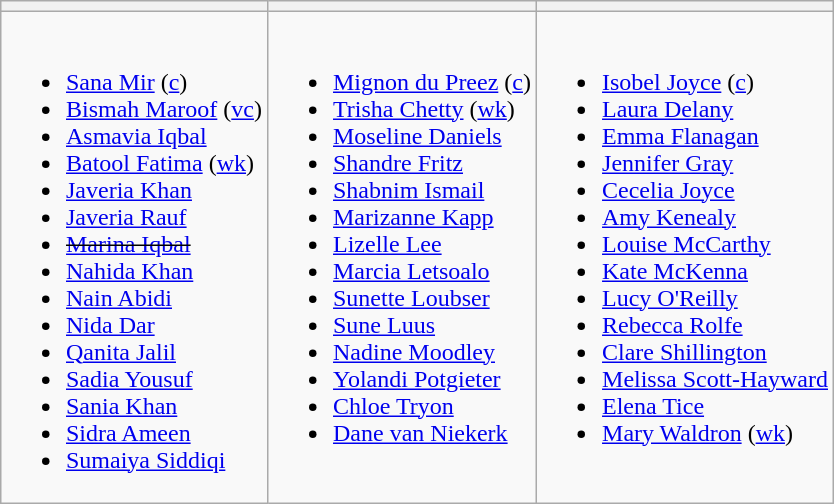<table class="wikitable" style="text-align:left; margin:auto">
<tr>
<th></th>
<th></th>
<th></th>
</tr>
<tr style="vertical-align:top">
<td><br><ul><li><a href='#'>Sana Mir</a> (<a href='#'>c</a>)</li><li><a href='#'>Bismah Maroof</a> (<a href='#'>vc</a>)</li><li><a href='#'>Asmavia Iqbal</a></li><li><a href='#'>Batool Fatima</a> (<a href='#'>wk</a>)</li><li><a href='#'>Javeria Khan</a></li><li><a href='#'>Javeria Rauf</a></li><li><s><a href='#'>Marina Iqbal</a></s></li><li><a href='#'>Nahida Khan</a></li><li><a href='#'>Nain Abidi</a></li><li><a href='#'>Nida Dar</a></li><li><a href='#'>Qanita Jalil</a></li><li><a href='#'>Sadia Yousuf</a></li><li><a href='#'>Sania Khan</a></li><li><a href='#'>Sidra Ameen</a></li><li><a href='#'>Sumaiya Siddiqi</a></li></ul></td>
<td><br><ul><li><a href='#'>Mignon du Preez</a> (<a href='#'>c</a>)</li><li><a href='#'>Trisha Chetty</a> (<a href='#'>wk</a>)</li><li><a href='#'>Moseline Daniels</a></li><li><a href='#'>Shandre Fritz</a></li><li><a href='#'>Shabnim Ismail</a></li><li><a href='#'>Marizanne Kapp</a></li><li><a href='#'>Lizelle Lee</a></li><li><a href='#'>Marcia Letsoalo</a></li><li><a href='#'>Sunette Loubser</a></li><li><a href='#'>Sune Luus</a></li><li><a href='#'>Nadine Moodley</a></li><li><a href='#'>Yolandi Potgieter</a></li><li><a href='#'>Chloe Tryon</a></li><li><a href='#'>Dane van Niekerk</a></li></ul></td>
<td><br><ul><li><a href='#'>Isobel Joyce</a> (<a href='#'>c</a>)</li><li><a href='#'>Laura Delany</a></li><li><a href='#'>Emma Flanagan</a></li><li><a href='#'>Jennifer Gray</a></li><li><a href='#'>Cecelia Joyce</a></li><li><a href='#'>Amy Kenealy</a></li><li><a href='#'>Louise McCarthy</a></li><li><a href='#'>Kate McKenna</a></li><li><a href='#'>Lucy O'Reilly</a></li><li><a href='#'>Rebecca Rolfe</a></li><li><a href='#'>Clare Shillington</a></li><li><a href='#'>Melissa Scott-Hayward</a></li><li><a href='#'>Elena Tice</a></li><li><a href='#'>Mary Waldron</a> (<a href='#'>wk</a>)</li></ul></td>
</tr>
</table>
